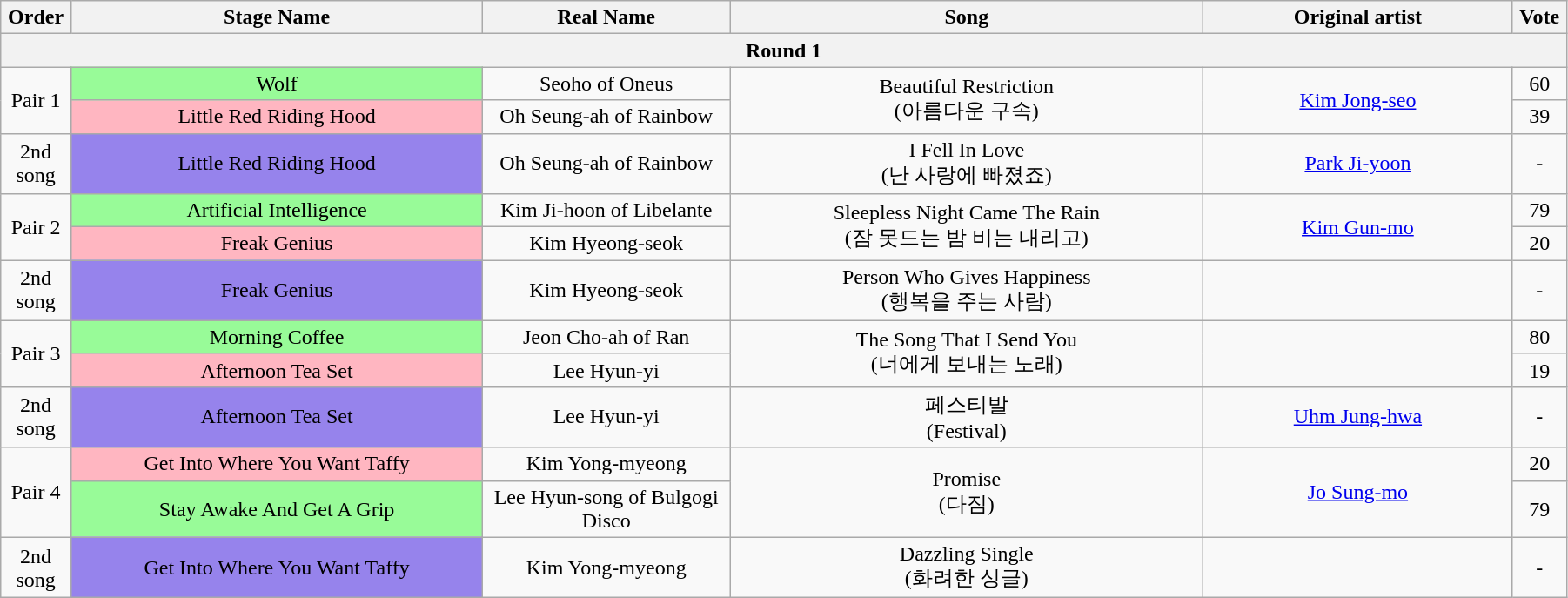<table class="wikitable" style="text-align:center; width:95%;">
<tr>
<th style="width:1%;">Order</th>
<th style="width:20%;">Stage Name</th>
<th style="width:12%;">Real Name</th>
<th style="width:23%;">Song</th>
<th style="width:15%;">Original artist</th>
<th style="width:1%;">Vote</th>
</tr>
<tr>
<th colspan=6>Round 1</th>
</tr>
<tr>
<td rowspan=2>Pair 1</td>
<td bgcolor="palegreen">Wolf</td>
<td>Seoho of Oneus</td>
<td rowspan=2>Beautiful Restriction<br>(아름다운 구속)</td>
<td rowspan=2><a href='#'>Kim Jong-seo</a></td>
<td>60</td>
</tr>
<tr>
<td bgcolor="lightpink">Little Red Riding Hood</td>
<td>Oh Seung-ah of Rainbow</td>
<td>39</td>
</tr>
<tr>
<td>2nd song</td>
<td bgcolor="#9683EC">Little Red Riding Hood</td>
<td>Oh Seung-ah of Rainbow</td>
<td>I Fell In Love<br>(난 사랑에 빠졌죠)</td>
<td><a href='#'>Park Ji-yoon</a></td>
<td>-</td>
</tr>
<tr>
<td rowspan=2>Pair 2</td>
<td bgcolor="palegreen">Artificial Intelligence</td>
<td>Kim Ji-hoon of Libelante</td>
<td rowspan=2>Sleepless Night Came The Rain<br>(잠 못드는 밤 비는 내리고)</td>
<td rowspan=2><a href='#'>Kim Gun-mo</a></td>
<td>79</td>
</tr>
<tr>
<td bgcolor="lightpink">Freak Genius</td>
<td>Kim Hyeong-seok</td>
<td>20</td>
</tr>
<tr>
<td>2nd song</td>
<td bgcolor="#9683EC">Freak Genius</td>
<td>Kim Hyeong-seok</td>
<td>Person Who Gives Happiness<br>(행복을 주는 사람)</td>
<td></td>
<td>-</td>
</tr>
<tr>
<td rowspan=2>Pair 3</td>
<td bgcolor="palegreen">Morning Coffee</td>
<td>Jeon Cho-ah of Ran</td>
<td rowspan=2>The Song That I Send You<br>(너에게 보내는 노래)</td>
<td rowspan=2></td>
<td>80</td>
</tr>
<tr>
<td bgcolor="lightpink">Afternoon Tea Set</td>
<td>Lee Hyun-yi</td>
<td>19</td>
</tr>
<tr>
<td>2nd song</td>
<td bgcolor="#9683EC">Afternoon Tea Set</td>
<td>Lee Hyun-yi</td>
<td>페스티발<br>(Festival)</td>
<td><a href='#'>Uhm Jung-hwa</a></td>
<td>-</td>
</tr>
<tr>
<td rowspan=2>Pair 4</td>
<td bgcolor="lightpink">Get Into Where You Want Taffy</td>
<td>Kim Yong-myeong</td>
<td rowspan=2>Promise<br>(다짐)</td>
<td rowspan=2><a href='#'>Jo Sung-mo</a></td>
<td>20</td>
</tr>
<tr>
<td bgcolor="palegreen">Stay Awake And Get A Grip</td>
<td>Lee Hyun-song of Bulgogi Disco</td>
<td>79</td>
</tr>
<tr>
<td>2nd song</td>
<td bgcolor="#9683EC">Get Into Where You Want Taffy</td>
<td>Kim Yong-myeong</td>
<td>Dazzling Single<br>(화려한 싱글)</td>
<td></td>
<td>-</td>
</tr>
</table>
